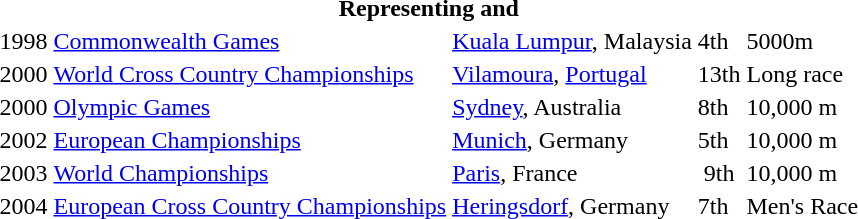<table>
<tr>
<th colspan="5">Representing  and </th>
</tr>
<tr>
<td>1998</td>
<td><a href='#'>Commonwealth Games</a></td>
<td><a href='#'>Kuala Lumpur</a>, Malaysia</td>
<td>4th</td>
<td>5000m</td>
</tr>
<tr>
<td>2000</td>
<td><a href='#'>World Cross Country Championships</a></td>
<td><a href='#'>Vilamoura</a>, <a href='#'>Portugal</a></td>
<td>13th</td>
<td>Long race</td>
</tr>
<tr>
<td>2000</td>
<td><a href='#'>Olympic Games</a></td>
<td><a href='#'>Sydney</a>, Australia</td>
<td>8th</td>
<td>10,000 m</td>
</tr>
<tr>
<td>2002</td>
<td><a href='#'>European Championships</a></td>
<td><a href='#'>Munich</a>, Germany</td>
<td>5th</td>
<td>10,000 m</td>
</tr>
<tr>
<td>2003</td>
<td><a href='#'>World Championships</a></td>
<td><a href='#'>Paris</a>, France</td>
<td align="center">9th</td>
<td>10,000 m</td>
</tr>
<tr>
<td>2004</td>
<td><a href='#'>European Cross Country Championships</a></td>
<td><a href='#'>Heringsdorf</a>, Germany</td>
<td>7th</td>
<td>Men's Race</td>
</tr>
</table>
